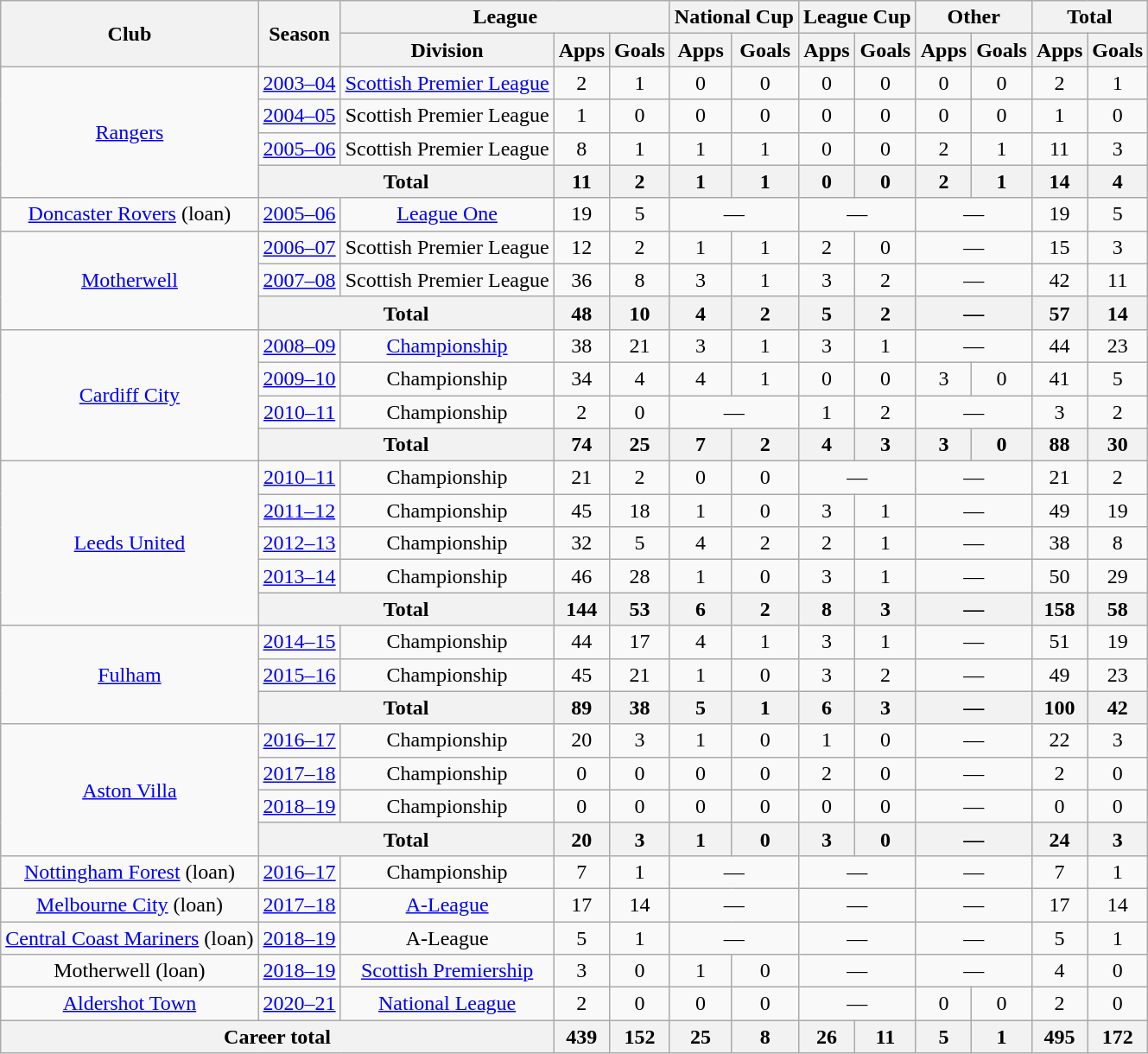<table class=wikitable style="text-align:center">
<tr>
<th rowspan=2>Club</th>
<th rowspan=2>Season</th>
<th colspan=3>League</th>
<th colspan=2>National Cup</th>
<th colspan=2>League Cup</th>
<th colspan=2>Other</th>
<th colspan=2>Total</th>
</tr>
<tr>
<th>Division</th>
<th>Apps</th>
<th>Goals</th>
<th>Apps</th>
<th>Goals</th>
<th>Apps</th>
<th>Goals</th>
<th>Apps</th>
<th>Goals</th>
<th>Apps</th>
<th>Goals</th>
</tr>
<tr>
<td rowspan=4><a href='#'>Rangers</a></td>
<td><a href='#'>2003–04</a></td>
<td><a href='#'>Scottish Premier League</a></td>
<td>2</td>
<td>1</td>
<td>0</td>
<td>0</td>
<td>0</td>
<td>0</td>
<td>0</td>
<td>0</td>
<td>2</td>
<td>1</td>
</tr>
<tr>
<td><a href='#'>2004–05</a></td>
<td>Scottish Premier League</td>
<td>1</td>
<td>0</td>
<td>0</td>
<td>0</td>
<td>0</td>
<td>0</td>
<td>0</td>
<td>0</td>
<td>1</td>
<td>0</td>
</tr>
<tr>
<td><a href='#'>2005–06</a></td>
<td>Scottish Premier League</td>
<td>8</td>
<td>1</td>
<td>1</td>
<td>1</td>
<td>0</td>
<td>0</td>
<td>2</td>
<td>1</td>
<td>11</td>
<td>3</td>
</tr>
<tr>
<th colspan=2>Total</th>
<th>11</th>
<th>2</th>
<th>1</th>
<th>1</th>
<th>0</th>
<th>0</th>
<th>2</th>
<th>1</th>
<th>14</th>
<th>4</th>
</tr>
<tr>
<td><a href='#'>Doncaster Rovers</a> (loan)</td>
<td><a href='#'>2005–06</a></td>
<td><a href='#'>League One</a></td>
<td>19</td>
<td>5</td>
<td colspan=2>—</td>
<td colspan=2>—</td>
<td colspan=2>—</td>
<td>19</td>
<td>5</td>
</tr>
<tr>
<td rowspan=3><a href='#'>Motherwell</a></td>
<td><a href='#'>2006–07</a></td>
<td>Scottish Premier League</td>
<td>12</td>
<td>2</td>
<td>1</td>
<td>1</td>
<td>2</td>
<td>0</td>
<td colspan=2>—</td>
<td>15</td>
<td>3</td>
</tr>
<tr>
<td><a href='#'>2007–08</a></td>
<td>Scottish Premier League</td>
<td>36</td>
<td>8</td>
<td>3</td>
<td>1</td>
<td>3</td>
<td>2</td>
<td colspan=2>—</td>
<td>42</td>
<td>11</td>
</tr>
<tr>
<th colspan=2>Total</th>
<th>48</th>
<th>10</th>
<th>4</th>
<th>2</th>
<th>5</th>
<th>2</th>
<th colspan=2>—</th>
<th>57</th>
<th>14</th>
</tr>
<tr>
<td rowspan=4><a href='#'>Cardiff City</a></td>
<td><a href='#'>2008–09</a></td>
<td><a href='#'>Championship</a></td>
<td>38</td>
<td>21</td>
<td>3</td>
<td>1</td>
<td>3</td>
<td>1</td>
<td colspan=2>—</td>
<td>44</td>
<td>23</td>
</tr>
<tr>
<td><a href='#'>2009–10</a></td>
<td>Championship</td>
<td>34</td>
<td>4</td>
<td>4</td>
<td>1</td>
<td>0</td>
<td>0</td>
<td>3</td>
<td>0</td>
<td>41</td>
<td>5</td>
</tr>
<tr>
<td><a href='#'>2010–11</a></td>
<td>Championship</td>
<td>2</td>
<td>0</td>
<td colspan=2>—</td>
<td>1</td>
<td>2</td>
<td colspan=2>—</td>
<td>3</td>
<td>2</td>
</tr>
<tr>
<th colspan=2>Total</th>
<th>74</th>
<th>25</th>
<th>7</th>
<th>2</th>
<th>4</th>
<th>3</th>
<th>3</th>
<th>0</th>
<th>88</th>
<th>30</th>
</tr>
<tr>
<td rowspan=5><a href='#'>Leeds United</a></td>
<td><a href='#'>2010–11</a></td>
<td>Championship</td>
<td>21</td>
<td>2</td>
<td>0</td>
<td>0</td>
<td colspan=2>—</td>
<td colspan=2>—</td>
<td>21</td>
<td>2</td>
</tr>
<tr>
<td><a href='#'>2011–12</a></td>
<td>Championship</td>
<td>45</td>
<td>18</td>
<td>1</td>
<td>0</td>
<td>3</td>
<td>1</td>
<td colspan=2>—</td>
<td>49</td>
<td>19</td>
</tr>
<tr>
<td><a href='#'>2012–13</a></td>
<td>Championship</td>
<td>32</td>
<td>5</td>
<td>4</td>
<td>2</td>
<td>2</td>
<td>1</td>
<td colspan=2>—</td>
<td>38</td>
<td>8</td>
</tr>
<tr>
<td><a href='#'>2013–14</a></td>
<td>Championship</td>
<td>46</td>
<td>28</td>
<td>1</td>
<td>0</td>
<td>3</td>
<td>1</td>
<td colspan=2>—</td>
<td>50</td>
<td>29</td>
</tr>
<tr>
<th colspan=2>Total</th>
<th>144</th>
<th>53</th>
<th>6</th>
<th>2</th>
<th>8</th>
<th>3</th>
<th colspan=2>—</th>
<th>158</th>
<th>58</th>
</tr>
<tr>
<td rowspan=3><a href='#'>Fulham</a></td>
<td><a href='#'>2014–15</a></td>
<td>Championship</td>
<td>44</td>
<td>17</td>
<td>4</td>
<td>1</td>
<td>3</td>
<td>1</td>
<td colspan=2>—</td>
<td>51</td>
<td>19</td>
</tr>
<tr>
<td><a href='#'>2015–16</a></td>
<td>Championship</td>
<td>45</td>
<td>21</td>
<td>1</td>
<td>0</td>
<td>3</td>
<td>2</td>
<td colspan=2>—</td>
<td>49</td>
<td>23</td>
</tr>
<tr>
<th colspan=2>Total</th>
<th>89</th>
<th>38</th>
<th>5</th>
<th>1</th>
<th>6</th>
<th>3</th>
<th colspan=2>—</th>
<th>100</th>
<th>42</th>
</tr>
<tr>
<td rowspan=4><a href='#'>Aston Villa</a></td>
<td><a href='#'>2016–17</a></td>
<td>Championship</td>
<td>20</td>
<td>3</td>
<td>1</td>
<td>0</td>
<td>1</td>
<td>0</td>
<td colspan=2>—</td>
<td>22</td>
<td>3</td>
</tr>
<tr>
<td><a href='#'>2017–18</a></td>
<td>Championship</td>
<td>0</td>
<td>0</td>
<td>0</td>
<td>0</td>
<td>2</td>
<td>0</td>
<td colspan=2>—</td>
<td>2</td>
<td>0</td>
</tr>
<tr>
<td><a href='#'>2018–19</a></td>
<td>Championship</td>
<td>0</td>
<td>0</td>
<td>0</td>
<td>0</td>
<td>0</td>
<td>0</td>
<td colspan=2>—</td>
<td>0</td>
<td>0</td>
</tr>
<tr>
<th colspan=2>Total</th>
<th>20</th>
<th>3</th>
<th>1</th>
<th>0</th>
<th>3</th>
<th>0</th>
<th colspan=2>—</th>
<th>24</th>
<th>3</th>
</tr>
<tr>
<td><a href='#'>Nottingham Forest</a> (loan)</td>
<td><a href='#'>2016–17</a></td>
<td>Championship</td>
<td>7</td>
<td>1</td>
<td colspan=2>—</td>
<td colspan=2>—</td>
<td colspan=2>—</td>
<td>7</td>
<td>1</td>
</tr>
<tr>
<td><a href='#'>Melbourne City</a> (loan)</td>
<td><a href='#'>2017–18</a></td>
<td><a href='#'>A-League</a></td>
<td>17</td>
<td>14</td>
<td colspan=2>—</td>
<td colspan=2>—</td>
<td colspan=2>—</td>
<td>17</td>
<td>14</td>
</tr>
<tr>
<td><a href='#'>Central Coast Mariners</a> (loan)</td>
<td><a href='#'>2018–19</a></td>
<td>A-League</td>
<td>5</td>
<td>1</td>
<td colspan=2>—</td>
<td colspan=2>—</td>
<td colspan=2>—</td>
<td>5</td>
<td>1</td>
</tr>
<tr>
<td>Motherwell (loan)</td>
<td><a href='#'>2018–19</a></td>
<td><a href='#'>Scottish Premiership</a></td>
<td>3</td>
<td>0</td>
<td>1</td>
<td>0</td>
<td colspan=2>—</td>
<td colspan=2>—</td>
<td>4</td>
<td>0</td>
</tr>
<tr>
<td><a href='#'>Aldershot Town</a></td>
<td><a href='#'>2020–21</a></td>
<td><a href='#'>National League</a></td>
<td>2</td>
<td>0</td>
<td>0</td>
<td>0</td>
<td colspan=2>—</td>
<td>0</td>
<td>0</td>
<td>2</td>
<td>0</td>
</tr>
<tr>
<th colspan=3>Career total</th>
<th>439</th>
<th>152</th>
<th>25</th>
<th>8</th>
<th>26</th>
<th>11</th>
<th>5</th>
<th>1</th>
<th>495</th>
<th>172</th>
</tr>
</table>
